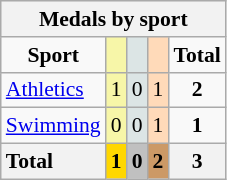<table class="wikitable" style="text-align:center;font-size:90%">
<tr style="background:#efefef;">
<th colspan=7><strong>Medals by sport</strong></th>
</tr>
<tr>
<td><strong>Sport</strong></td>
<td bgcolor=#f7f6a8></td>
<td bgcolor=#dce5e5></td>
<td bgcolor=#ffdab9></td>
<td><strong>Total</strong></td>
</tr>
<tr>
<td style="text-align:left;"><a href='#'>Athletics</a></td>
<td style="background:#F7F6A8;">1</td>
<td style="background:#DCE5E5;">0</td>
<td style="background:#FFDAB9;">1</td>
<td><strong>2</strong></td>
</tr>
<tr>
<td style="text-align:left;"><a href='#'>Swimming</a></td>
<td style="background:#F7F6A8;">0</td>
<td style="background:#DCE5E5;">0</td>
<td style="background:#FFDAB9;">1</td>
<td><strong>1</strong></td>
</tr>
<tr>
<th style="text-align:left;"><strong>Total</strong></th>
<th style="background:gold;"><strong>1</strong></th>
<th style="background:silver;"><strong>0</strong></th>
<th style="background:#c96;"><strong>2</strong></th>
<th><strong>3</strong></th>
</tr>
</table>
